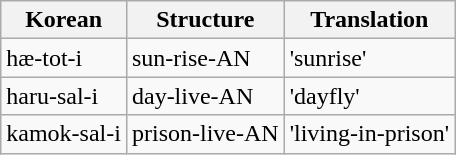<table class="wikitable">
<tr>
<th>Korean</th>
<th>Structure</th>
<th>Translation</th>
</tr>
<tr>
<td>hæ-tot-i</td>
<td>sun-rise-AN</td>
<td>'sunrise'</td>
</tr>
<tr>
<td>haru-sal-i</td>
<td>day-live-AN</td>
<td>'dayfly'</td>
</tr>
<tr>
<td>kamok-sal-i</td>
<td>prison-live-AN</td>
<td>'living-in-prison'</td>
</tr>
</table>
